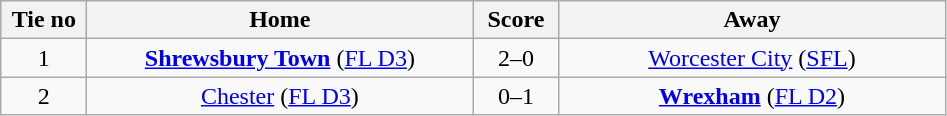<table class="wikitable" style="text-align:center">
<tr>
<th width=50>Tie no</th>
<th width=250>Home</th>
<th width=50>Score</th>
<th width=250>Away</th>
</tr>
<tr>
<td>1</td>
<td><strong><a href='#'>Shrewsbury Town</a></strong> (<a href='#'>FL D3</a>)</td>
<td>2–0</td>
<td><a href='#'>Worcester City</a> (<a href='#'>SFL</a>)</td>
</tr>
<tr>
<td>2</td>
<td><a href='#'>Chester</a> (<a href='#'>FL D3</a>)</td>
<td>0–1</td>
<td><strong><a href='#'>Wrexham</a></strong> (<a href='#'>FL D2</a>)</td>
</tr>
</table>
